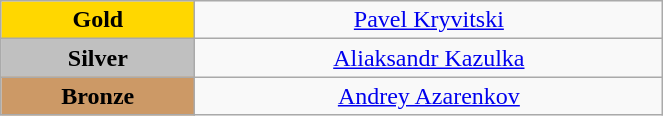<table class="wikitable" style="text-align:center; " width="35%">
<tr>
<td bgcolor="gold"><strong>Gold</strong></td>
<td><a href='#'>Pavel Kryvitski</a><br>  <small><em></em></small></td>
</tr>
<tr>
<td bgcolor="silver"><strong>Silver</strong></td>
<td><a href='#'>Aliaksandr Kazulka</a><br>  <small><em></em></small></td>
</tr>
<tr>
<td bgcolor="CC9966"><strong>Bronze</strong></td>
<td><a href='#'>Andrey Azarenkov</a><br>  <small><em></em></small></td>
</tr>
</table>
